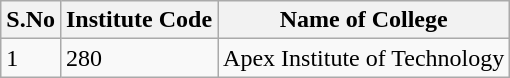<table class="wikitable sortable">
<tr>
<th>S.No</th>
<th>Institute Code</th>
<th>Name of College</th>
</tr>
<tr>
<td>1</td>
<td>280</td>
<td>Apex Institute of Technology</td>
</tr>
</table>
